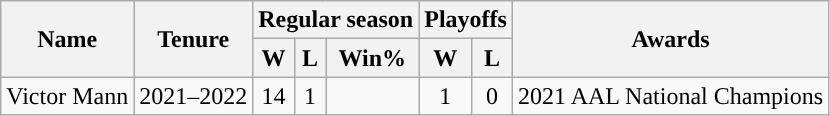<table class="wikitable">
<tr>
<th rowspan="2">Name</th>
<th rowspan="2">Tenure</th>
<th colspan="3">Regular season</th>
<th colspan="2">Playoffs</th>
<th rowspan="2">Awards</th>
</tr>
<tr>
<th rowspan="1">W</th>
<th rowspan="1">L</th>
<th rowspan="1">Win%</th>
<th rowspan="1">W</th>
<th rowspan="1">L</th>
</tr>
<tr>
<td>Victor Mann</td>
<td style="text-align:center;">2021–2022</td>
<td style="text-align:center;">14</td>
<td style="text-align:center;">1</td>
<td style="text-align:center;"></td>
<td style="text-align:center;">1</td>
<td style="text-align:center;">0</td>
<td>2021 AAL National Champions</td>
</tr>
</table>
